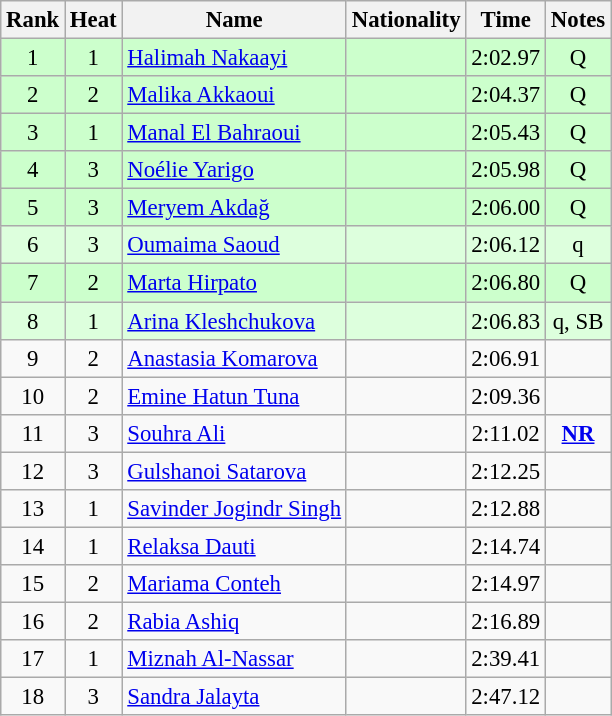<table class="wikitable sortable" style="text-align:center;font-size:95%">
<tr>
<th>Rank</th>
<th>Heat</th>
<th>Name</th>
<th>Nationality</th>
<th>Time</th>
<th>Notes</th>
</tr>
<tr bgcolor=ccffcc>
<td>1</td>
<td>1</td>
<td align=left><a href='#'>Halimah Nakaayi</a></td>
<td align=left></td>
<td>2:02.97</td>
<td>Q</td>
</tr>
<tr bgcolor=ccffcc>
<td>2</td>
<td>2</td>
<td align=left><a href='#'>Malika Akkaoui</a></td>
<td align=left></td>
<td>2:04.37</td>
<td>Q</td>
</tr>
<tr bgcolor=ccffcc>
<td>3</td>
<td>1</td>
<td align=left><a href='#'>Manal El Bahraoui</a></td>
<td align=left></td>
<td>2:05.43</td>
<td>Q</td>
</tr>
<tr bgcolor=ccffcc>
<td>4</td>
<td>3</td>
<td align=left><a href='#'>Noélie Yarigo</a></td>
<td align=left></td>
<td>2:05.98</td>
<td>Q</td>
</tr>
<tr bgcolor=ccffcc>
<td>5</td>
<td>3</td>
<td align=left><a href='#'>Meryem Akdağ</a></td>
<td align=left></td>
<td>2:06.00</td>
<td>Q</td>
</tr>
<tr bgcolor=ddffdd>
<td>6</td>
<td>3</td>
<td align=left><a href='#'>Oumaima Saoud</a></td>
<td align=left></td>
<td>2:06.12</td>
<td>q</td>
</tr>
<tr bgcolor=ccffcc>
<td>7</td>
<td>2</td>
<td align=left><a href='#'>Marta Hirpato</a></td>
<td align=left></td>
<td>2:06.80</td>
<td>Q</td>
</tr>
<tr bgcolor=ddffdd>
<td>8</td>
<td>1</td>
<td align=left><a href='#'>Arina Kleshchukova</a></td>
<td align=left></td>
<td>2:06.83</td>
<td>q, SB</td>
</tr>
<tr>
<td>9</td>
<td>2</td>
<td align=left><a href='#'>Anastasia Komarova</a></td>
<td align=left></td>
<td>2:06.91</td>
<td></td>
</tr>
<tr>
<td>10</td>
<td>2</td>
<td align=left><a href='#'>Emine Hatun Tuna</a></td>
<td align=left></td>
<td>2:09.36</td>
<td></td>
</tr>
<tr>
<td>11</td>
<td>3</td>
<td align=left><a href='#'>Souhra Ali</a></td>
<td align=left></td>
<td>2:11.02</td>
<td><strong><a href='#'>NR</a></strong></td>
</tr>
<tr>
<td>12</td>
<td>3</td>
<td align=left><a href='#'>Gulshanoi Satarova</a></td>
<td align=left></td>
<td>2:12.25</td>
<td></td>
</tr>
<tr>
<td>13</td>
<td>1</td>
<td align=left><a href='#'>Savinder Jogindr Singh</a></td>
<td align=left></td>
<td>2:12.88</td>
<td></td>
</tr>
<tr>
<td>14</td>
<td>1</td>
<td align=left><a href='#'>Relaksa Dauti</a></td>
<td align=left></td>
<td>2:14.74</td>
<td></td>
</tr>
<tr>
<td>15</td>
<td>2</td>
<td align=left><a href='#'>Mariama Conteh</a></td>
<td align=left></td>
<td>2:14.97</td>
<td></td>
</tr>
<tr>
<td>16</td>
<td>2</td>
<td align=left><a href='#'>Rabia Ashiq</a></td>
<td align=left></td>
<td>2:16.89</td>
<td></td>
</tr>
<tr>
<td>17</td>
<td>1</td>
<td align=left><a href='#'>Miznah Al-Nassar</a></td>
<td align=left></td>
<td>2:39.41</td>
<td></td>
</tr>
<tr>
<td>18</td>
<td>3</td>
<td align=left><a href='#'>Sandra Jalayta</a></td>
<td align=left></td>
<td>2:47.12</td>
<td></td>
</tr>
</table>
